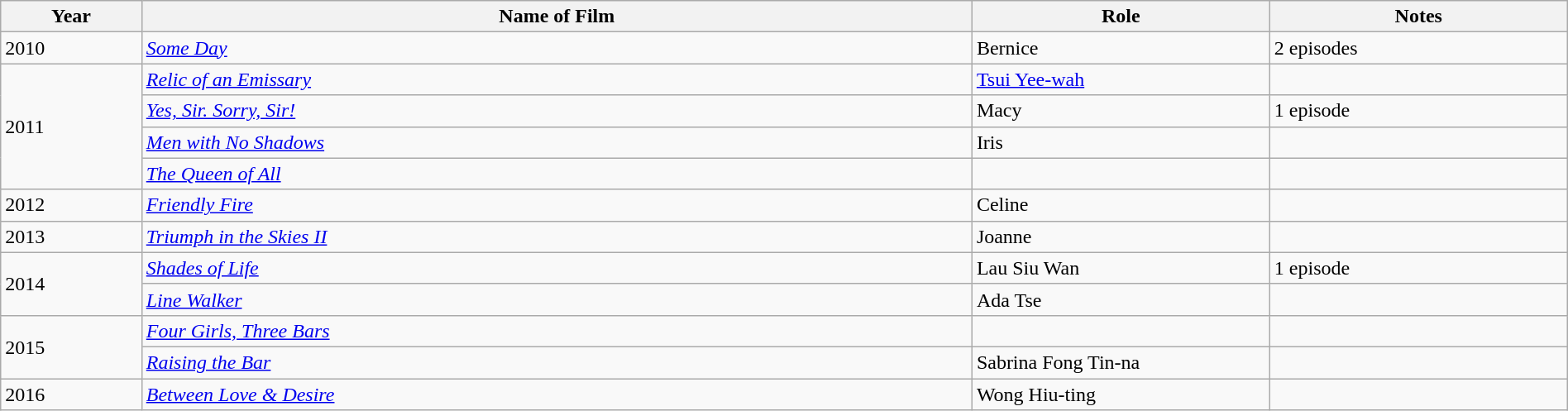<table class="wikitable" width="100%">
<tr>
<th style="width:9%">Year</th>
<th>Name of Film</th>
<th style="width:19%">Role</th>
<th style="width:19%">Notes</th>
</tr>
<tr>
<td>2010</td>
<td><em><a href='#'>Some Day</a></em></td>
<td>Bernice</td>
<td>2 episodes</td>
</tr>
<tr>
<td rowspan="4">2011</td>
<td><em><a href='#'>Relic of an Emissary</a></em></td>
<td><a href='#'>Tsui Yee-wah</a></td>
<td></td>
</tr>
<tr>
<td><em><a href='#'>Yes, Sir. Sorry, Sir!</a></em></td>
<td>Macy</td>
<td>1 episode</td>
</tr>
<tr>
<td><em><a href='#'>Men with No Shadows</a></em></td>
<td>Iris</td>
<td></td>
</tr>
<tr>
<td><em><a href='#'>The Queen of All</a></em></td>
<td></td>
<td></td>
</tr>
<tr>
<td>2012</td>
<td><em><a href='#'>Friendly Fire</a></em></td>
<td>Celine</td>
<td></td>
</tr>
<tr>
<td>2013</td>
<td><em><a href='#'>Triumph in the Skies II</a></em></td>
<td>Joanne</td>
<td></td>
</tr>
<tr>
<td rowspan="2">2014</td>
<td><em><a href='#'>Shades of Life</a></em></td>
<td>Lau Siu Wan</td>
<td>1 episode</td>
</tr>
<tr>
<td><em><a href='#'>Line Walker</a> </em></td>
<td>Ada Tse</td>
<td></td>
</tr>
<tr>
<td rowspan="2">2015</td>
<td><em><a href='#'>Four Girls, Three Bars</a></em></td>
<td></td>
<td></td>
</tr>
<tr>
<td><em><a href='#'>Raising the Bar</a></em></td>
<td>Sabrina Fong Tin-na</td>
<td></td>
</tr>
<tr>
<td>2016</td>
<td><em><a href='#'>Between Love & Desire</a></em></td>
<td>Wong Hiu-ting</td>
<td></td>
</tr>
</table>
